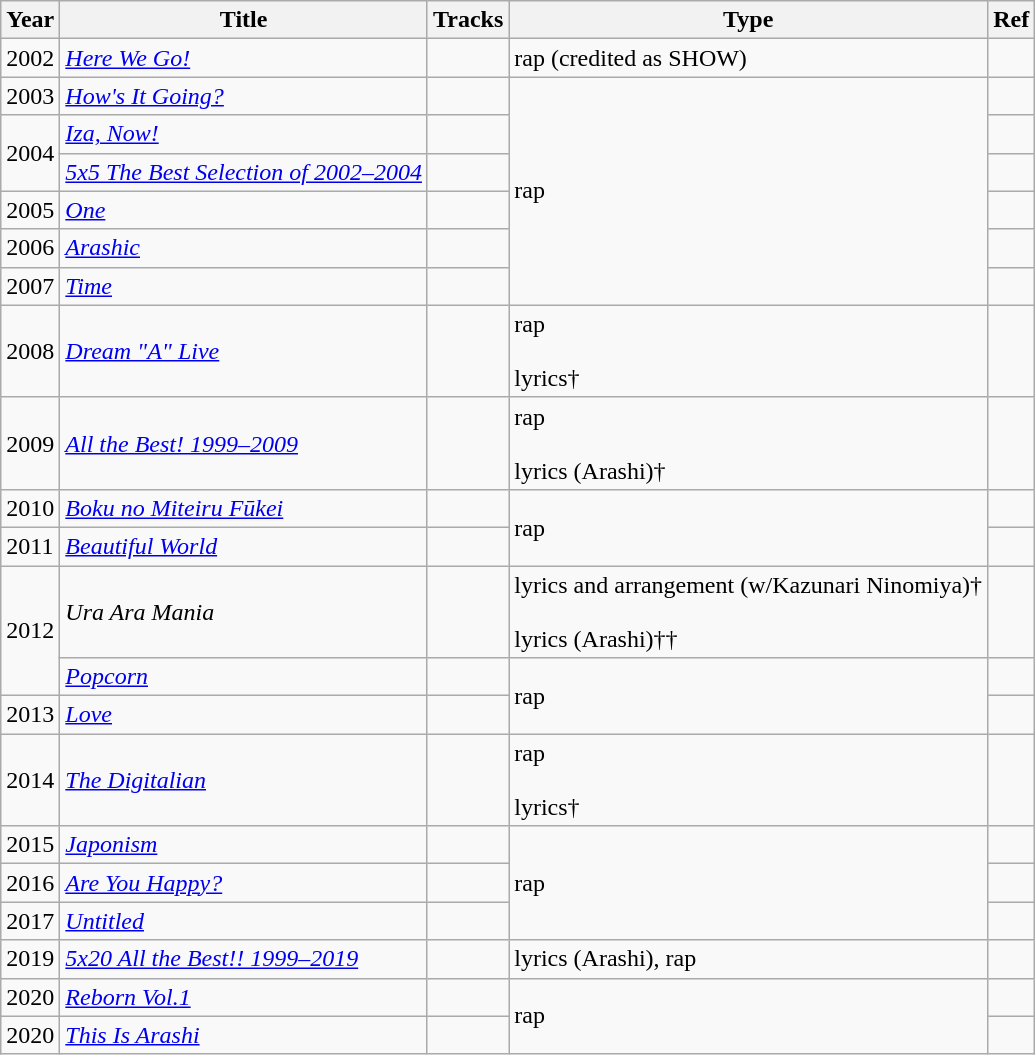<table class="wikitable sortable">
<tr>
<th>Year</th>
<th>Title</th>
<th>Tracks</th>
<th>Type</th>
<th>Ref</th>
</tr>
<tr>
<td>2002</td>
<td><em><a href='#'>Here We Go!</a></em></td>
<td style="font-size: 85%;"></td>
<td>rap (credited as SHOW)</td>
<td></td>
</tr>
<tr>
<td>2003</td>
<td><em><a href='#'>How's It Going?</a></em></td>
<td style="font-size: 85%;"></td>
<td rowspan="6">rap</td>
<td></td>
</tr>
<tr>
<td rowspan="2">2004</td>
<td><em><a href='#'>Iza, Now!</a></em></td>
<td style="font-size: 85%;"></td>
<td></td>
</tr>
<tr>
<td><em><a href='#'>5x5 The Best Selection of 2002–2004</a></em></td>
<td style="font-size: 85%;"></td>
<td></td>
</tr>
<tr>
<td>2005</td>
<td><em><a href='#'>One</a></em></td>
<td style="font-size: 85%;"></td>
<td></td>
</tr>
<tr>
<td>2006</td>
<td><em><a href='#'>Arashic</a></em></td>
<td style="font-size: 85%;"></td>
<td></td>
</tr>
<tr>
<td>2007</td>
<td><em><a href='#'>Time</a></em></td>
<td style="font-size: 85%;"></td>
<td></td>
</tr>
<tr>
<td>2008</td>
<td><em><a href='#'>Dream "A" Live</a></em></td>
<td style="font-size: 85%;"></td>
<td>rap<br><br>lyrics†</td>
<td></td>
</tr>
<tr>
<td>2009</td>
<td><em><a href='#'>All the Best! 1999–2009</a></em></td>
<td style="font-size: 85%;"></td>
<td>rap<br><br>lyrics (Arashi)†</td>
<td></td>
</tr>
<tr>
<td>2010</td>
<td><em><a href='#'>Boku no Miteiru Fūkei</a></em></td>
<td style="font-size: 85%;"></td>
<td rowspan="2">rap</td>
<td></td>
</tr>
<tr>
<td>2011</td>
<td><em><a href='#'>Beautiful World</a></em></td>
<td style="font-size: 85%;"></td>
<td></td>
</tr>
<tr>
<td rowspan="2">2012</td>
<td><em>Ura Ara Mania</em></td>
<td style="font-size: 85%;"></td>
<td>lyrics and arrangement (w/Kazunari Ninomiya)†<br><br>lyrics (Arashi)††</td>
<td></td>
</tr>
<tr>
<td><em><a href='#'>Popcorn</a></em></td>
<td style="font-size: 85%;"></td>
<td rowspan="2">rap</td>
<td></td>
</tr>
<tr>
<td>2013</td>
<td><em><a href='#'>Love</a></em></td>
<td style="font-size: 85%;"></td>
<td></td>
</tr>
<tr>
<td>2014</td>
<td><em><a href='#'>The Digitalian</a></em></td>
<td style="font-size: 85%;"></td>
<td>rap<br><br>lyrics†</td>
<td></td>
</tr>
<tr>
<td>2015</td>
<td><em><a href='#'>Japonism</a></em></td>
<td style="font-size: 85%;"></td>
<td rowspan="3">rap</td>
<td></td>
</tr>
<tr>
<td>2016</td>
<td><em><a href='#'>Are You Happy?</a></em></td>
<td style="font-size: 85%;"></td>
<td></td>
</tr>
<tr>
<td>2017</td>
<td><em><a href='#'>Untitled</a></em></td>
<td style="font-size: 85%;"></td>
<td></td>
</tr>
<tr>
<td>2019</td>
<td><em><a href='#'>5x20 All the Best!! 1999–2019</a></em></td>
<td style="font-size: 85%;"></td>
<td>lyrics (Arashi), rap</td>
<td></td>
</tr>
<tr>
<td>2020</td>
<td><em><a href='#'>Reborn Vol.1</a></em></td>
<td style="font-size: 85%;"></td>
<td rowspan="2">rap</td>
<td></td>
</tr>
<tr>
<td>2020</td>
<td><em><a href='#'>This Is Arashi</a></em></td>
<td style="font-size: 85%;"></td>
<td></td>
</tr>
</table>
